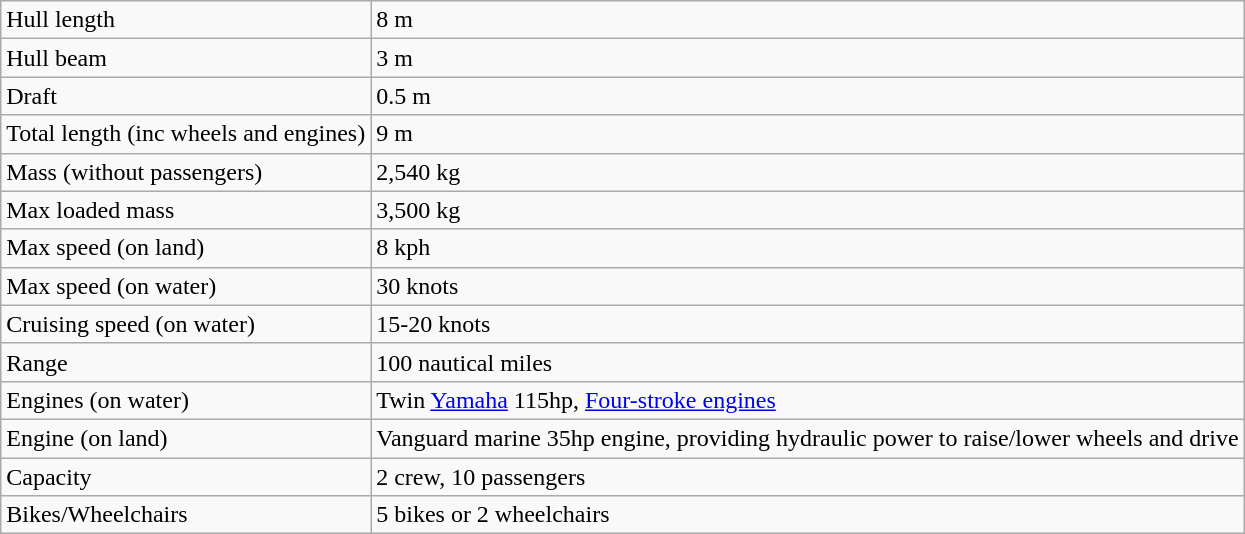<table class="wikitable">
<tr>
<td>Hull length</td>
<td>8 m</td>
</tr>
<tr>
<td>Hull beam</td>
<td>3 m</td>
</tr>
<tr>
<td>Draft</td>
<td>0.5 m</td>
</tr>
<tr>
<td>Total length (inc wheels and engines)</td>
<td>9 m</td>
</tr>
<tr>
<td>Mass (without passengers)</td>
<td>2,540 kg</td>
</tr>
<tr>
<td>Max loaded mass</td>
<td>3,500 kg</td>
</tr>
<tr>
<td>Max speed (on land)</td>
<td>8 kph</td>
</tr>
<tr>
<td>Max speed (on water)</td>
<td>30 knots</td>
</tr>
<tr>
<td>Cruising speed (on water)</td>
<td>15-20 knots</td>
</tr>
<tr>
<td>Range</td>
<td>100 nautical miles</td>
</tr>
<tr>
<td>Engines (on water)</td>
<td>Twin <a href='#'>Yamaha</a> 115hp, <a href='#'>Four-stroke engines</a></td>
</tr>
<tr>
<td>Engine (on land)</td>
<td>Vanguard marine 35hp engine, providing hydraulic power to raise/lower wheels and drive</td>
</tr>
<tr>
<td>Capacity</td>
<td>2 crew, 10 passengers</td>
</tr>
<tr>
<td>Bikes/Wheelchairs</td>
<td>5 bikes or 2 wheelchairs</td>
</tr>
</table>
